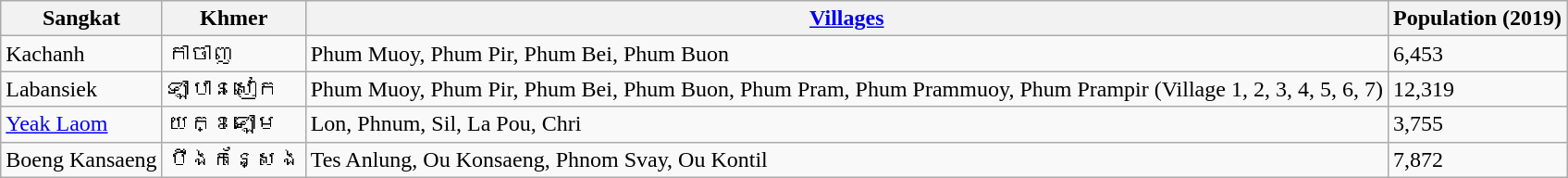<table class="wikitable">
<tr>
<th>Sangkat</th>
<th>Khmer</th>
<th><a href='#'>Villages</a></th>
<th>Population (2019)</th>
</tr>
<tr>
<td>Kachanh</td>
<td>កាចាញ</td>
<td>Phum Muoy, Phum Pir, Phum Bei, Phum Buon</td>
<td>6,453</td>
</tr>
<tr>
<td>Labansiek</td>
<td>ឡាបានសៀក</td>
<td>Phum Muoy, Phum Pir, Phum Bei, Phum Buon, Phum Pram, Phum Prammuoy, Phum Prampir (Village 1, 2, 3, 4, 5, 6, 7)</td>
<td>12,319</td>
</tr>
<tr>
<td><a href='#'>Yeak Laom</a></td>
<td>យក្ខឡោម</td>
<td>Lon, Phnum, Sil, La Pou, Chri</td>
<td>3,755</td>
</tr>
<tr>
<td>Boeng Kansaeng</td>
<td>បឹងកន្សែង</td>
<td>Tes Anlung, Ou Konsaeng, Phnom Svay, Ou Kontil</td>
<td>7,872</td>
</tr>
</table>
